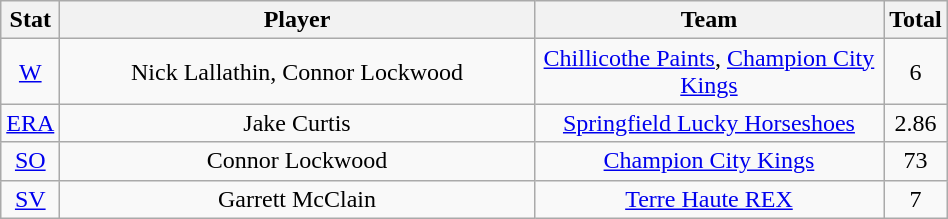<table class="wikitable"  style="width:50%; text-align:center;">
<tr>
<th style="width:5%;">Stat</th>
<th style="width:55%;">Player</th>
<th style="width:55%;">Team</th>
<th style="width:5%;">Total</th>
</tr>
<tr>
<td><a href='#'>W</a></td>
<td>Nick Lallathin, Connor Lockwood</td>
<td><a href='#'>Chillicothe Paints</a>, <a href='#'>Champion City Kings</a></td>
<td>6</td>
</tr>
<tr>
<td><a href='#'>ERA</a></td>
<td>Jake Curtis</td>
<td><a href='#'>Springfield Lucky Horseshoes</a></td>
<td>2.86</td>
</tr>
<tr>
<td><a href='#'>SO</a></td>
<td>Connor Lockwood</td>
<td><a href='#'>Champion City Kings</a></td>
<td>73</td>
</tr>
<tr>
<td><a href='#'>SV</a></td>
<td>Garrett McClain</td>
<td><a href='#'>Terre Haute REX</a></td>
<td>7</td>
</tr>
</table>
